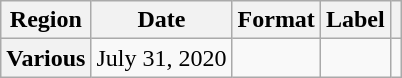<table class="wikitable plainrowheaders">
<tr>
<th scope="col">Region</th>
<th scope="col">Date</th>
<th scope="col">Format</th>
<th scope="col">Label</th>
<th scope="col"></th>
</tr>
<tr>
<th scope="row">Various</th>
<td>July 31, 2020</td>
<td></td>
<td></td>
<td style="text-align:center;"></td>
</tr>
</table>
